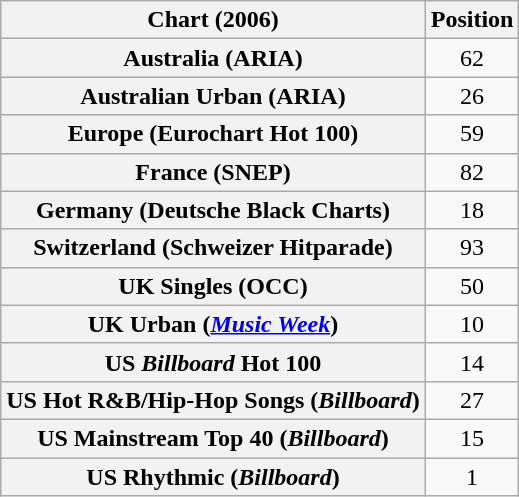<table class="wikitable sortable plainrowheaders" style="text-align:center">
<tr>
<th scope="col">Chart (2006)</th>
<th scope="col">Position</th>
</tr>
<tr>
<th scope="row">Australia (ARIA)</th>
<td style="text-align:center;">62</td>
</tr>
<tr>
<th scope="row">Australian Urban (ARIA)</th>
<td style="text-align:center;">26</td>
</tr>
<tr>
<th scope="row">Europe (Eurochart Hot 100)</th>
<td style="text-align:center;">59</td>
</tr>
<tr>
<th scope="row">France (SNEP)</th>
<td style="text-align:center;">82</td>
</tr>
<tr>
<th scope="row">Germany (Deutsche Black Charts)</th>
<td style="text-align:center;">18</td>
</tr>
<tr>
<th scope="row">Switzerland (Schweizer Hitparade)</th>
<td style="text-align:center;">93</td>
</tr>
<tr>
<th scope="row">UK Singles (OCC)</th>
<td style="text-align:center;">50</td>
</tr>
<tr>
<th scope="row">UK Urban (<em><a href='#'>Music Week</a></em>)</th>
<td align="center">10</td>
</tr>
<tr>
<th scope="row">US <em>Billboard</em> Hot 100</th>
<td style="text-align:center;">14</td>
</tr>
<tr>
<th scope="row">US Hot R&B/Hip-Hop Songs (<em>Billboard</em>)</th>
<td style="text-align:center;">27</td>
</tr>
<tr>
<th scope="row">US Mainstream Top 40 (<em>Billboard</em>)</th>
<td style="text-align:center;">15</td>
</tr>
<tr>
<th scope="row">US Rhythmic (<em>Billboard</em>)</th>
<td style="text-align:center;">1</td>
</tr>
</table>
